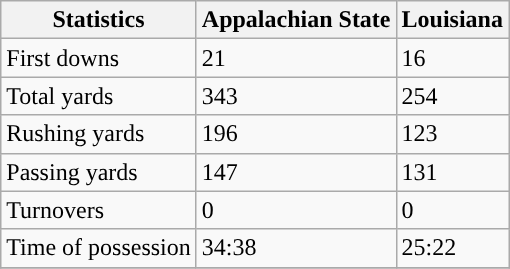<table class="wikitable">
<tr>
<th>Statistics</th>
<th>Appalachian State</th>
<th>Louisiana</th>
</tr>
<tr>
<td>First downs</td>
<td>21</td>
<td>16</td>
</tr>
<tr>
<td>Total yards</td>
<td>343</td>
<td>254</td>
</tr>
<tr>
<td>Rushing yards</td>
<td>196</td>
<td>123</td>
</tr>
<tr>
<td>Passing yards</td>
<td>147</td>
<td>131</td>
</tr>
<tr>
<td>Turnovers</td>
<td>0</td>
<td>0</td>
</tr>
<tr>
<td>Time of possession</td>
<td>34:38</td>
<td>25:22</td>
</tr>
<tr>
</tr>
</table>
